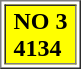<table border=1>
<tr bgcolor="#FFFF00">
<td> <span><strong>NO 3</strong></span> <br> <span><strong>4134</strong></span> </td>
</tr>
</table>
